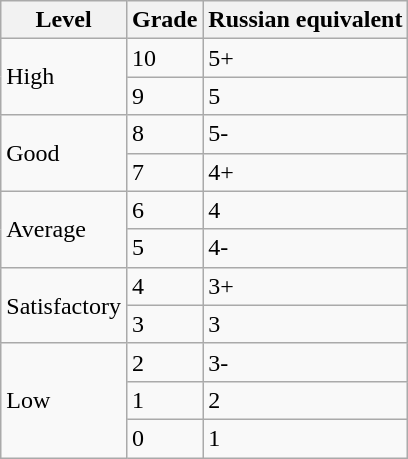<table class="wikitable">
<tr>
<th>Level</th>
<th>Grade</th>
<th>Russian equivalent</th>
</tr>
<tr>
<td rowspan="2">High</td>
<td>10</td>
<td>5+</td>
</tr>
<tr>
<td>9</td>
<td>5</td>
</tr>
<tr>
<td rowspan="2">Good</td>
<td>8</td>
<td>5-</td>
</tr>
<tr>
<td>7</td>
<td>4+</td>
</tr>
<tr>
<td rowspan="2">Average</td>
<td>6</td>
<td>4</td>
</tr>
<tr>
<td>5</td>
<td>4-</td>
</tr>
<tr>
<td rowspan="2">Satisfactory</td>
<td>4</td>
<td>3+</td>
</tr>
<tr>
<td>3</td>
<td>3</td>
</tr>
<tr>
<td rowspan="3">Low</td>
<td>2</td>
<td>3-</td>
</tr>
<tr>
<td>1</td>
<td>2</td>
</tr>
<tr>
<td>0</td>
<td>1</td>
</tr>
</table>
